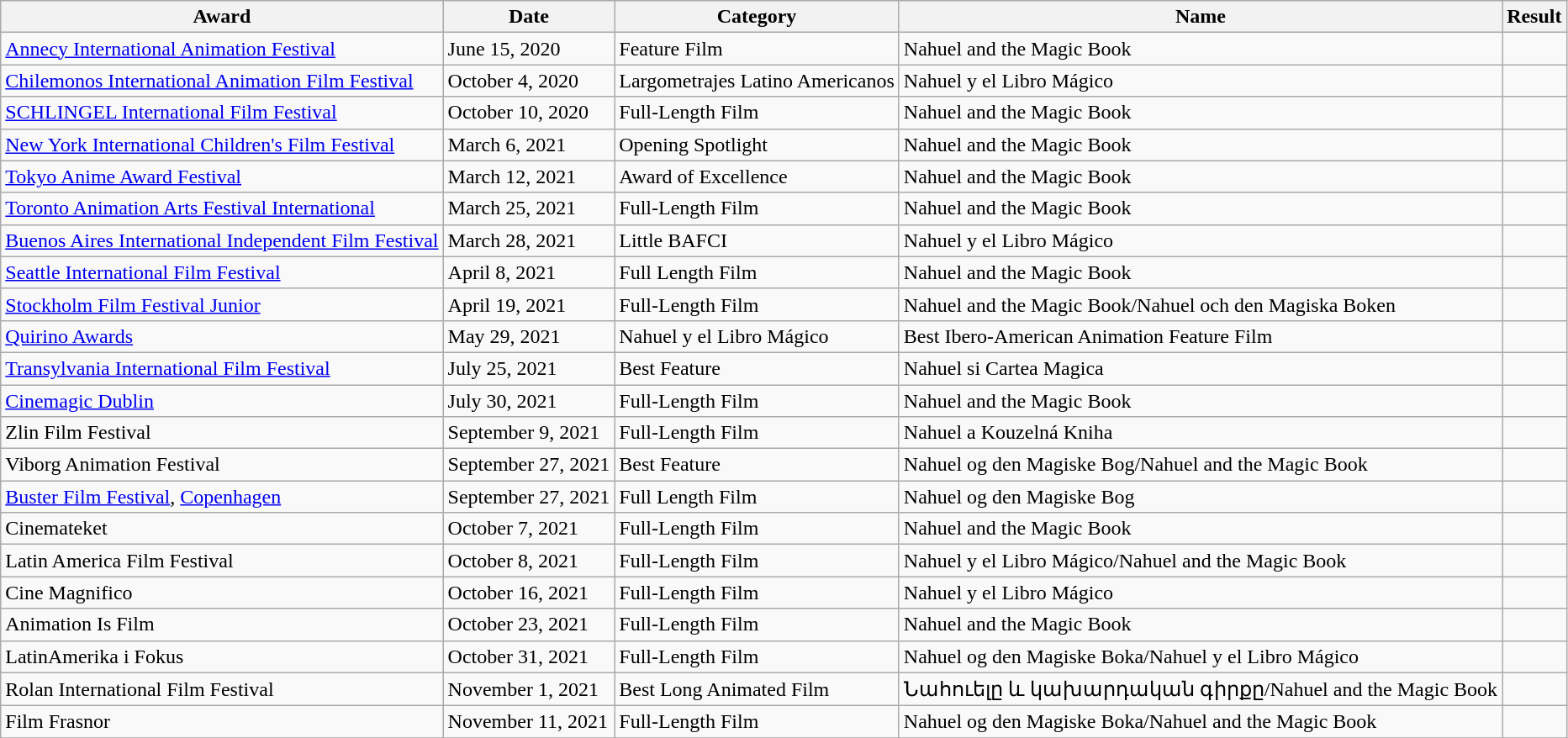<table class="plainrowheaders wikitable" style="align:center;">
<tr>
<th scope="col">Award</th>
<th>Date</th>
<th scope="col">Category</th>
<th scope="col">Name</th>
<th scope="col">Result</th>
</tr>
<tr>
<td><a href='#'>Annecy International Animation Festival</a></td>
<td>June 15, 2020</td>
<td>Feature Film</td>
<td>Nahuel and the Magic Book</td>
<td></td>
</tr>
<tr>
<td><a href='#'>Chilemonos International Animation Film Festival</a></td>
<td>October 4, 2020</td>
<td>Largometrajes Latino Americanos</td>
<td>Nahuel y el Libro Mágico</td>
<td></td>
</tr>
<tr>
<td><a href='#'>SCHLINGEL International Film Festival</a></td>
<td>October 10, 2020</td>
<td>Full-Length Film</td>
<td>Nahuel and the Magic Book</td>
<td></td>
</tr>
<tr>
<td><a href='#'>New York International Children's Film Festival</a></td>
<td>March 6, 2021</td>
<td>Opening Spotlight</td>
<td>Nahuel and the Magic Book</td>
<td></td>
</tr>
<tr>
<td><a href='#'>Tokyo Anime Award Festival</a></td>
<td>March 12, 2021</td>
<td>Award of Excellence</td>
<td>Nahuel and the Magic Book</td>
<td></td>
</tr>
<tr>
<td><a href='#'>Toronto Animation Arts Festival International</a></td>
<td>March 25, 2021</td>
<td>Full-Length Film</td>
<td>Nahuel and the Magic Book</td>
<td></td>
</tr>
<tr>
<td><a href='#'>Buenos Aires International Independent Film Festival</a></td>
<td>March 28, 2021</td>
<td>Little BAFCI</td>
<td>Nahuel y el Libro Mágico</td>
<td></td>
</tr>
<tr>
<td><a href='#'>Seattle International Film Festival</a></td>
<td>April 8, 2021</td>
<td>Full Length Film</td>
<td>Nahuel and the Magic Book</td>
<td></td>
</tr>
<tr>
<td><a href='#'>Stockholm Film Festival Junior</a></td>
<td>April 19, 2021</td>
<td>Full-Length Film</td>
<td>Nahuel and the Magic Book/Nahuel och den Magiska Boken</td>
<td></td>
</tr>
<tr>
<td><a href='#'>Quirino Awards</a></td>
<td>May 29, 2021</td>
<td>Nahuel y el Libro Mágico</td>
<td>Best Ibero-American Animation Feature Film</td>
<td></td>
</tr>
<tr>
<td><a href='#'>Transylvania International Film Festival</a></td>
<td>July 25, 2021</td>
<td>Best Feature</td>
<td>Nahuel si Cartea Magica</td>
<td></td>
</tr>
<tr>
<td><a href='#'>Cinemagic Dublin</a></td>
<td>July 30, 2021</td>
<td>Full-Length Film</td>
<td>Nahuel and the Magic Book</td>
<td></td>
</tr>
<tr>
<td>Zlin Film Festival</td>
<td>September 9, 2021</td>
<td>Full-Length Film</td>
<td>Nahuel a Kouzelná Kniha</td>
<td></td>
</tr>
<tr>
<td>Viborg Animation Festival</td>
<td>September 27, 2021</td>
<td>Best Feature</td>
<td>Nahuel og den Magiske Bog/Nahuel and the Magic Book</td>
<td></td>
</tr>
<tr>
<td><a href='#'>Buster Film Festival</a>, <a href='#'>Copenhagen</a></td>
<td>September 27, 2021</td>
<td>Full Length Film</td>
<td>Nahuel og den Magiske Bog</td>
<td></td>
</tr>
<tr>
<td>Cinemateket</td>
<td>October 7, 2021</td>
<td>Full-Length Film</td>
<td>Nahuel and the Magic Book</td>
<td></td>
</tr>
<tr>
<td>Latin America Film Festival</td>
<td>October 8, 2021</td>
<td>Full-Length Film</td>
<td>Nahuel y el Libro Mágico/Nahuel and the Magic Book</td>
<td></td>
</tr>
<tr>
<td>Cine Magnifico</td>
<td>October 16, 2021</td>
<td>Full-Length Film</td>
<td>Nahuel y el Libro Mágico</td>
<td></td>
</tr>
<tr>
<td>Animation Is Film</td>
<td>October 23, 2021</td>
<td>Full-Length Film</td>
<td>Nahuel and the Magic Book</td>
<td></td>
</tr>
<tr>
<td>LatinAmerika i Fokus</td>
<td>October 31, 2021</td>
<td>Full-Length Film</td>
<td>Nahuel og den Magiske Boka/Nahuel y el Libro Mágico</td>
<td></td>
</tr>
<tr>
<td>Rolan International Film Festival</td>
<td>November 1, 2021</td>
<td>Best Long Animated Film</td>
<td>Նահուելը և կախարդական գիրքը/Nahuel and the Magic Book</td>
<td></td>
</tr>
<tr>
<td>Film Frasnor</td>
<td>November 11, 2021</td>
<td>Full-Length Film</td>
<td>Nahuel og den Magiske Boka/Nahuel and the Magic Book</td>
<td></td>
</tr>
<tr>
</tr>
</table>
